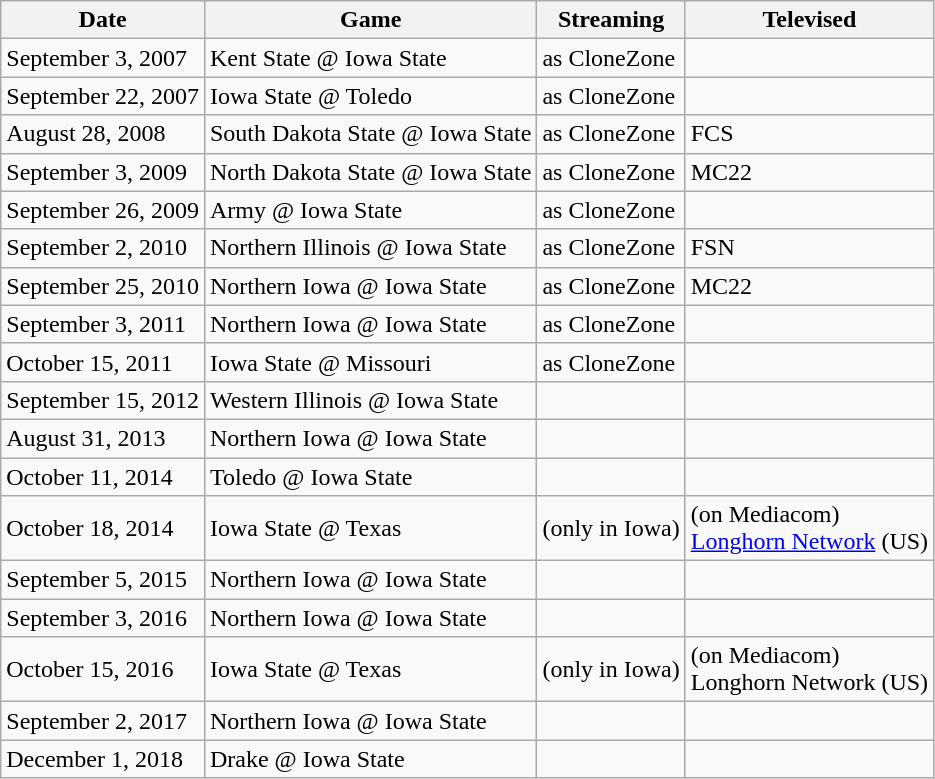<table class="wikitable">
<tr>
<th>Date</th>
<th>Game</th>
<th>Streaming</th>
<th>Televised</th>
</tr>
<tr>
<td>September 3, 2007</td>
<td>Kent State @ Iowa State</td>
<td>as CloneZone</td>
<td></td>
</tr>
<tr>
<td>September 22, 2007</td>
<td>Iowa State @ Toledo</td>
<td>as CloneZone</td>
<td></td>
</tr>
<tr>
<td>August 28, 2008</td>
<td>South Dakota State @ Iowa State</td>
<td>as CloneZone</td>
<td>FCS</td>
</tr>
<tr>
<td>September 3, 2009</td>
<td>North Dakota State @ Iowa State</td>
<td>as CloneZone</td>
<td>MC22</td>
</tr>
<tr>
<td>September 26, 2009</td>
<td>Army @ Iowa State</td>
<td>as CloneZone</td>
<td></td>
</tr>
<tr>
<td>September 2, 2010</td>
<td>Northern Illinois @ Iowa State</td>
<td>as CloneZone</td>
<td>FSN</td>
</tr>
<tr>
<td>September 25, 2010</td>
<td>Northern Iowa @ Iowa State</td>
<td>as CloneZone</td>
<td>MC22</td>
</tr>
<tr>
<td>September 3, 2011</td>
<td>Northern Iowa @ Iowa State</td>
<td>as CloneZone</td>
<td></td>
</tr>
<tr>
<td>October 15, 2011</td>
<td>Iowa State @ Missouri</td>
<td>as CloneZone</td>
<td></td>
</tr>
<tr>
<td>September 15, 2012</td>
<td>Western Illinois @ Iowa State</td>
<td></td>
<td></td>
</tr>
<tr>
<td>August 31, 2013</td>
<td>Northern Iowa @ Iowa State</td>
<td></td>
<td></td>
</tr>
<tr>
<td>October 11, 2014</td>
<td>Toledo @ Iowa State</td>
<td></td>
<td></td>
</tr>
<tr>
<td>October 18, 2014</td>
<td>Iowa State @ Texas</td>
<td> (only in Iowa)</td>
<td> (on Mediacom)<br><a href='#'>Longhorn Network</a> (US)</td>
</tr>
<tr>
<td>September 5, 2015</td>
<td>Northern Iowa @ Iowa State</td>
<td></td>
<td></td>
</tr>
<tr>
<td>September 3, 2016</td>
<td>Northern Iowa @ Iowa State</td>
<td></td>
<td></td>
</tr>
<tr>
<td>October 15, 2016</td>
<td>Iowa State @ Texas</td>
<td> (only in Iowa)</td>
<td> (on Mediacom)<br>Longhorn Network (US)</td>
</tr>
<tr>
<td>September 2, 2017</td>
<td>Northern Iowa @ Iowa State</td>
<td></td>
<td></td>
</tr>
<tr>
<td>December 1, 2018</td>
<td>Drake @ Iowa State</td>
<td></td>
<td></td>
</tr>
</table>
